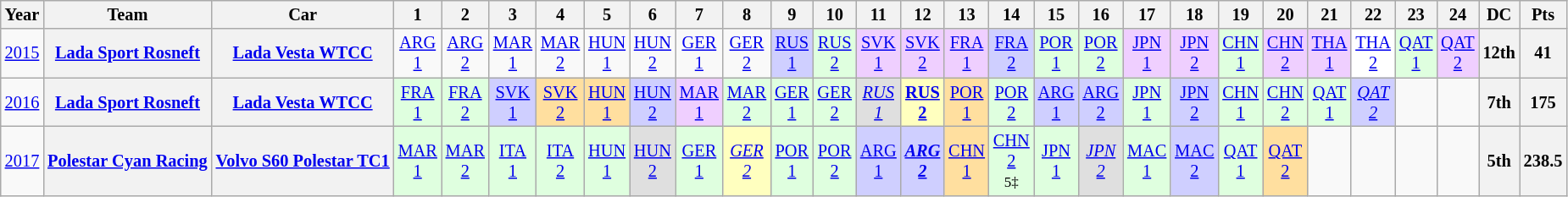<table class="wikitable" style="text-align:center; font-size:85%">
<tr>
<th>Year</th>
<th>Team</th>
<th>Car</th>
<th>1</th>
<th>2</th>
<th>3</th>
<th>4</th>
<th>5</th>
<th>6</th>
<th>7</th>
<th>8</th>
<th>9</th>
<th>10</th>
<th>11</th>
<th>12</th>
<th>13</th>
<th>14</th>
<th>15</th>
<th>16</th>
<th>17</th>
<th>18</th>
<th>19</th>
<th>20</th>
<th>21</th>
<th>22</th>
<th>23</th>
<th>24</th>
<th>DC</th>
<th>Pts</th>
</tr>
<tr>
<td><a href='#'>2015</a></td>
<th><a href='#'>Lada Sport Rosneft</a></th>
<th><a href='#'>Lada Vesta WTCC</a></th>
<td><a href='#'>ARG<br>1</a></td>
<td><a href='#'>ARG<br>2</a></td>
<td><a href='#'>MAR<br>1</a></td>
<td><a href='#'>MAR<br>2</a></td>
<td><a href='#'>HUN<br>1</a></td>
<td><a href='#'>HUN<br>2</a></td>
<td><a href='#'>GER<br>1</a></td>
<td><a href='#'>GER<br>2</a></td>
<td style="background:#CFCFFF;"><a href='#'>RUS<br>1</a><br></td>
<td style="background:#DFFFDF;"><a href='#'>RUS<br>2</a><br></td>
<td style="background:#EFCFFF;"><a href='#'>SVK<br>1</a><br></td>
<td style="background:#EFCFFF;"><a href='#'>SVK<br>2</a><br></td>
<td style="background:#EFCFFF;"><a href='#'>FRA<br>1</a><br></td>
<td style="background:#CFCFFF;"><a href='#'>FRA<br>2</a><br></td>
<td style="background:#DFFFDF;"><a href='#'>POR<br>1</a><br></td>
<td style="background:#DFFFDF;"><a href='#'>POR<br>2</a><br></td>
<td style="background:#EFCFFF;"><a href='#'>JPN<br>1</a><br></td>
<td style="background:#EFCFFF;"><a href='#'>JPN<br>2</a><br></td>
<td style="background:#DFFFDF;"><a href='#'>CHN<br>1</a><br></td>
<td style="background:#EFCFFF;"><a href='#'>CHN<br>2</a><br></td>
<td style="background:#EFCFFF;"><a href='#'>THA<br>1</a><br></td>
<td style="background:#FFFFFF;"><a href='#'>THA<br>2</a><br></td>
<td style="background:#DFFFDF;"><a href='#'>QAT<br>1</a><br></td>
<td style="background:#EFCFFF;"><a href='#'>QAT<br>2</a><br></td>
<th>12th</th>
<th>41</th>
</tr>
<tr>
<td><a href='#'>2016</a></td>
<th><a href='#'>Lada Sport Rosneft</a></th>
<th><a href='#'>Lada Vesta WTCC</a></th>
<td style="background:#DFFFDF;"><a href='#'>FRA<br>1</a><br></td>
<td style="background:#DFFFDF;"><a href='#'>FRA<br>2</a><br></td>
<td style="background:#CFCFFF;"><a href='#'>SVK<br>1</a><br></td>
<td style="background:#FFDF9F;"><a href='#'>SVK<br>2</a><br></td>
<td style="background:#FFDF9F;"><a href='#'>HUN<br>1</a><br></td>
<td style="background:#CFCFFF;"><a href='#'>HUN<br>2</a><br></td>
<td style="background:#EFCFFF;"><a href='#'>MAR<br>1</a><br></td>
<td style="background:#DFFFDF;"><a href='#'>MAR<br>2</a><br></td>
<td style="background:#DFFFDF;"><a href='#'>GER<br>1</a><br></td>
<td style="background:#DFFFDF;"><a href='#'>GER<br>2</a><br></td>
<td style="background:#DFDFDF;"><em><a href='#'>RUS<br>1</a></em><br></td>
<td style="background:#FFFFBF;"><strong><a href='#'>RUS<br>2</a></strong><br></td>
<td style="background:#FFDF9F;"><a href='#'>POR<br>1</a><br></td>
<td style="background:#DFFFDF;"><a href='#'>POR<br>2</a><br></td>
<td style="background:#CFCFFF;"><a href='#'>ARG<br>1</a><br></td>
<td style="background:#CFCFFF;"><a href='#'>ARG<br>2</a><br></td>
<td style="background:#DFFFDF;"><a href='#'>JPN<br>1</a><br></td>
<td style="background:#CFCFFF;"><a href='#'>JPN<br>2</a><br></td>
<td style="background:#DFFFDF;"><a href='#'>CHN<br>1</a><br></td>
<td style="background:#DFFFDF;"><a href='#'>CHN<br>2</a><br></td>
<td style="background:#DFFFDF;"><a href='#'>QAT<br>1</a><br></td>
<td style="background:#CFCFFF;"><em><a href='#'>QAT<br>2</a></em><br></td>
<td></td>
<td></td>
<th>7th</th>
<th>175</th>
</tr>
<tr>
<td><a href='#'>2017</a></td>
<th><a href='#'>Polestar Cyan Racing</a></th>
<th><a href='#'>Volvo S60 Polestar TC1</a></th>
<td style="background:#DFFFDF;"><a href='#'>MAR<br>1</a><br></td>
<td style="background:#DFFFDF;"><a href='#'>MAR<br>2</a><br></td>
<td style="background:#DFFFDF;"><a href='#'>ITA<br>1</a><br></td>
<td style="background:#DFFFDF;"><a href='#'>ITA<br>2</a><br></td>
<td style="background:#DFFFDF;"><a href='#'>HUN<br>1</a><br></td>
<td style="background:#DFDFDF;"><a href='#'>HUN<br>2</a><br></td>
<td style="background:#DFFFDF;"><a href='#'>GER<br>1</a><br></td>
<td style="background:#FFFFBF;"><em><a href='#'>GER<br>2</a></em><br></td>
<td style="background:#DFFFDF;"><a href='#'>POR<br>1</a><br></td>
<td style="background:#DFFFDF;"><a href='#'>POR<br>2</a><br></td>
<td style="background:#CFCFFF;"><a href='#'>ARG<br>1</a><br></td>
<td style="background:#CFCFFF;"><strong><em><a href='#'>ARG<br>2</a></em></strong><br></td>
<td style="background:#FFDF9F;"><a href='#'>CHN<br>1</a><br></td>
<td style="background:#DFFFDF;"><a href='#'>CHN<br>2</a><br><small>5‡</small></td>
<td style="background:#DFFFDF;"><a href='#'>JPN<br>1</a><br></td>
<td style="background:#DFDFDF;"><em><a href='#'>JPN<br>2</a></em><br></td>
<td style="background:#DFFFDF;"><a href='#'>MAC<br>1</a><br></td>
<td style="background:#CFCFFF;"><a href='#'>MAC<br>2</a><br></td>
<td style="background:#DFFFDF;"><a href='#'>QAT<br>1</a><br></td>
<td style="background:#FFDF9F;"><a href='#'>QAT<br>2</a><br></td>
<td></td>
<td></td>
<td></td>
<td></td>
<th>5th</th>
<th>238.5</th>
</tr>
</table>
